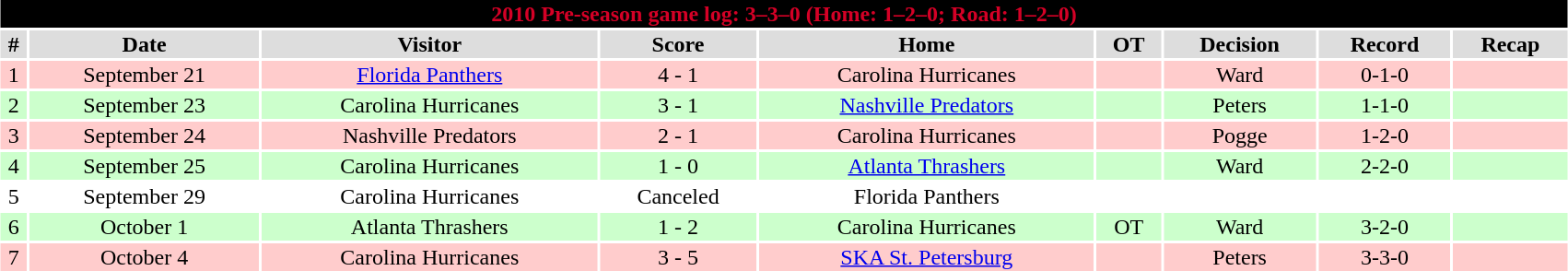<table class="toccolours collapsible collapsed" width=90% style="clear:both; margin:1.5em auto; text-align:center">
<tr>
<th colspan=11 style="background:black;color:#d40026;">2010 Pre-season game log: 3–3–0 (Home: 1–2–0; Road: 1–2–0)</th>
</tr>
<tr align="center" bgcolor="#dddddd">
<td><strong>#</strong></td>
<td><strong>Date</strong></td>
<td><strong>Visitor</strong></td>
<td><strong>Score</strong></td>
<td><strong>Home</strong></td>
<td><strong>OT</strong></td>
<td><strong>Decision</strong></td>
<td><strong>Record</strong></td>
<td><strong>Recap</strong></td>
</tr>
<tr align="center" bgcolor="ffcccc">
<td>1</td>
<td>September 21</td>
<td><a href='#'>Florida Panthers</a></td>
<td>4 - 1</td>
<td>Carolina Hurricanes</td>
<td></td>
<td>Ward</td>
<td>0-1-0</td>
<td></td>
</tr>
<tr align="center" bgcolor="ccffcc">
<td>2</td>
<td>September 23</td>
<td>Carolina Hurricanes</td>
<td>3 - 1</td>
<td><a href='#'>Nashville Predators</a></td>
<td></td>
<td>Peters</td>
<td>1-1-0</td>
<td></td>
</tr>
<tr align="center" bgcolor="ffcccc">
<td>3</td>
<td>September 24</td>
<td>Nashville Predators</td>
<td>2 - 1</td>
<td>Carolina Hurricanes</td>
<td></td>
<td>Pogge</td>
<td>1-2-0</td>
<td></td>
</tr>
<tr align="center" bgcolor="ccffcc">
<td>4</td>
<td>September 25</td>
<td>Carolina Hurricanes</td>
<td>1 - 0</td>
<td><a href='#'>Atlanta Thrashers</a></td>
<td></td>
<td>Ward</td>
<td>2-2-0</td>
<td></td>
</tr>
<tr align="center" bgcolor="">
<td>5</td>
<td>September 29</td>
<td>Carolina Hurricanes</td>
<td>Canceled</td>
<td>Florida Panthers</td>
<td></td>
<td></td>
<td></td>
<td></td>
</tr>
<tr align="center" bgcolor="ccffcc">
<td>6</td>
<td>October 1</td>
<td>Atlanta Thrashers</td>
<td>1 - 2</td>
<td>Carolina Hurricanes</td>
<td>OT</td>
<td>Ward</td>
<td>3-2-0</td>
<td></td>
</tr>
<tr align="center" bgcolor="ffcccc">
<td>7</td>
<td>October 4</td>
<td>Carolina Hurricanes</td>
<td>3 - 5</td>
<td><a href='#'>SKA St. Petersburg</a></td>
<td></td>
<td>Peters</td>
<td>3-3-0</td>
<td></td>
</tr>
</table>
